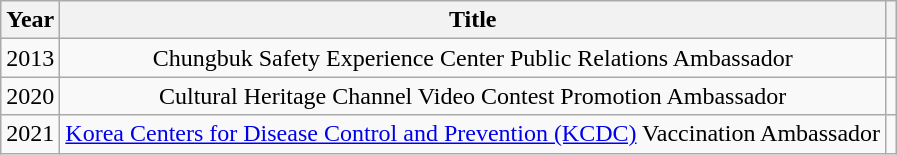<table class="wikitable" style="text-align:center;">
<tr>
<th width=10>Year</th>
<th>Title</th>
<th></th>
</tr>
<tr>
<td>2013</td>
<td>Chungbuk Safety Experience Center Public Relations Ambassador</td>
<td></td>
</tr>
<tr>
<td>2020</td>
<td>Cultural Heritage Channel Video Contest Promotion Ambassador</td>
<td></td>
</tr>
<tr>
<td>2021</td>
<td><a href='#'>Korea Centers for Disease Control and Prevention (KCDC)</a> Vaccination Ambassador</td>
<td></td>
</tr>
</table>
